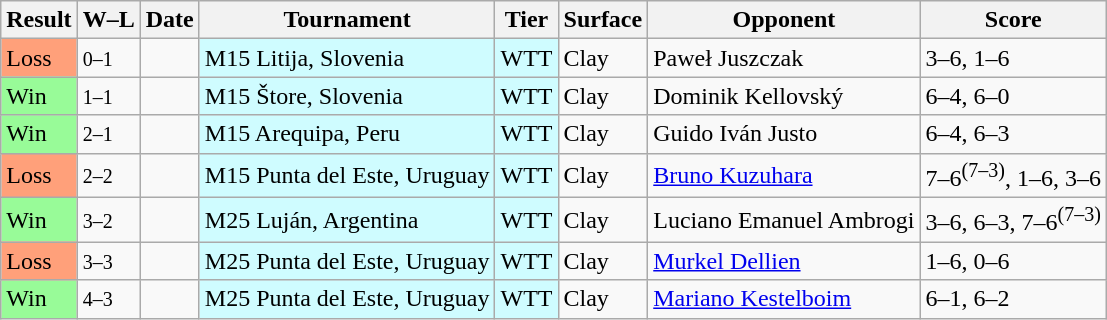<table class="sortable wikitable">
<tr>
<th>Result</th>
<th class="unsortable">W–L</th>
<th>Date</th>
<th>Tournament</th>
<th>Tier</th>
<th>Surface</th>
<th>Opponent</th>
<th class="unsortable">Score</th>
</tr>
<tr>
<td bgcolor=ffa07a>Loss</td>
<td><small>0–1</small></td>
<td></td>
<td style="background:#cffcff;">M15 Litija, Slovenia</td>
<td style="background:#cffcff;">WTT</td>
<td>Clay</td>
<td> Paweł Juszczak</td>
<td>3–6, 1–6</td>
</tr>
<tr>
<td bgcolor=98fb98>Win</td>
<td><small>1–1</small></td>
<td></td>
<td style="background:#cffcff;">M15 Štore, Slovenia</td>
<td style="background:#cffcff;">WTT</td>
<td>Clay</td>
<td> Dominik Kellovský</td>
<td>6–4, 6–0</td>
</tr>
<tr>
<td bgcolor=98fb98>Win</td>
<td><small>2–1</small></td>
<td></td>
<td style="background:#cffcff;">M15 Arequipa, Peru</td>
<td style="background:#cffcff;">WTT</td>
<td>Clay</td>
<td> Guido Iván Justo</td>
<td>6–4, 6–3</td>
</tr>
<tr>
<td bgcolor=ffa07a>Loss</td>
<td><small>2–2</small></td>
<td></td>
<td style="background:#cffcff;">M15 Punta del Este, Uruguay</td>
<td style="background:#cffcff;">WTT</td>
<td>Clay</td>
<td> <a href='#'>Bruno Kuzuhara</a></td>
<td>7–6<sup>(7–3)</sup>, 1–6, 3–6</td>
</tr>
<tr>
<td bgcolor=98fb98>Win</td>
<td><small>3–2</small></td>
<td></td>
<td style="background:#cffcff;">M25 Luján, Argentina</td>
<td style="background:#cffcff;">WTT</td>
<td>Clay</td>
<td> Luciano Emanuel Ambrogi</td>
<td>3–6, 6–3, 7–6<sup>(7–3)</sup></td>
</tr>
<tr>
<td bgcolor=ffa07a>Loss</td>
<td><small>3–3</small></td>
<td></td>
<td style="background:#cffcff;">M25 Punta del Este, Uruguay</td>
<td style="background:#cffcff;">WTT</td>
<td>Clay</td>
<td> <a href='#'>Murkel Dellien</a></td>
<td>1–6, 0–6</td>
</tr>
<tr>
<td bgcolor=98fb98>Win</td>
<td><small>4–3</small></td>
<td></td>
<td style="background:#cffcff;">M25 Punta del Este, Uruguay</td>
<td style="background:#cffcff;">WTT</td>
<td>Clay</td>
<td> <a href='#'>Mariano Kestelboim</a></td>
<td>6–1, 6–2</td>
</tr>
</table>
